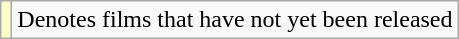<table class="wikitable">
<tr>
<td style="background:#ffc;"></td>
<td>Denotes films that have not yet been released</td>
</tr>
</table>
